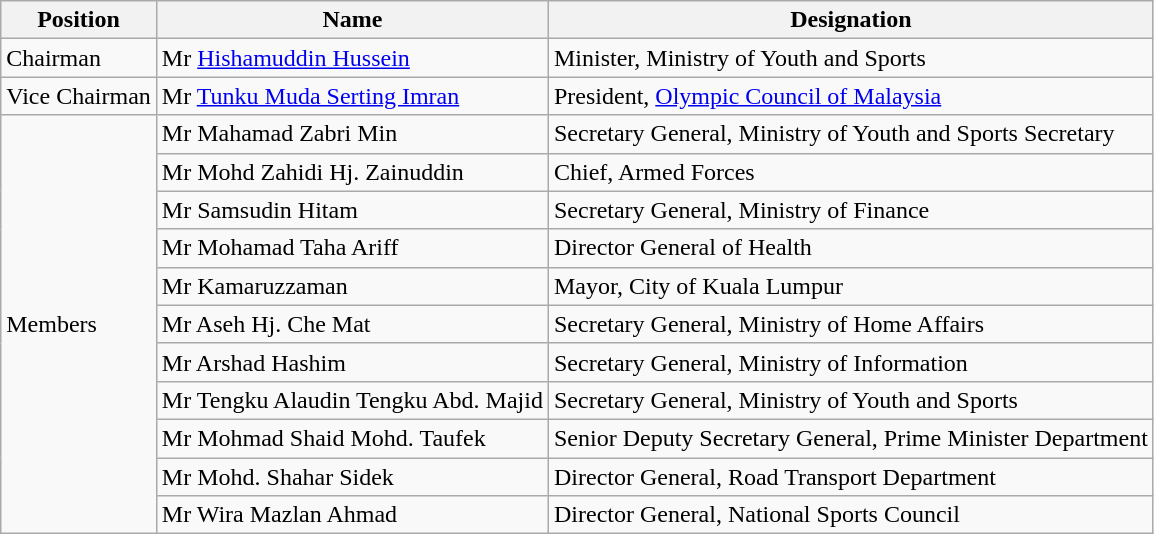<table class="wikitable" border="1">
<tr>
<th>Position</th>
<th>Name</th>
<th>Designation</th>
</tr>
<tr>
<td>Chairman</td>
<td>Mr <a href='#'>Hishamuddin Hussein</a></td>
<td>Minister, Ministry of Youth and Sports</td>
</tr>
<tr>
<td>Vice Chairman</td>
<td>Mr <a href='#'>Tunku Muda Serting Imran</a></td>
<td>President, <a href='#'>Olympic Council of Malaysia</a></td>
</tr>
<tr>
<td rowspan="11">Members</td>
<td>Mr Mahamad Zabri Min</td>
<td>Secretary General, Ministry of Youth and Sports Secretary</td>
</tr>
<tr>
<td>Mr Mohd Zahidi Hj. Zainuddin</td>
<td>Chief, Armed Forces</td>
</tr>
<tr>
<td>Mr Samsudin Hitam</td>
<td>Secretary General, Ministry of Finance</td>
</tr>
<tr>
<td>Mr Mohamad Taha Ariff</td>
<td>Director General of Health</td>
</tr>
<tr>
<td>Mr Kamaruzzaman</td>
<td>Mayor, City of Kuala Lumpur</td>
</tr>
<tr>
<td>Mr Aseh Hj. Che Mat</td>
<td>Secretary General, Ministry of Home Affairs</td>
</tr>
<tr>
<td>Mr Arshad Hashim</td>
<td>Secretary General, Ministry of Information</td>
</tr>
<tr>
<td>Mr Tengku Alaudin Tengku Abd. Majid</td>
<td>Secretary General, Ministry of Youth and Sports</td>
</tr>
<tr>
<td>Mr Mohmad Shaid Mohd. Taufek</td>
<td>Senior Deputy Secretary General, Prime Minister Department</td>
</tr>
<tr>
<td>Mr Mohd. Shahar Sidek</td>
<td>Director General, Road Transport Department</td>
</tr>
<tr>
<td>Mr Wira Mazlan Ahmad</td>
<td>Director General, National Sports Council</td>
</tr>
</table>
